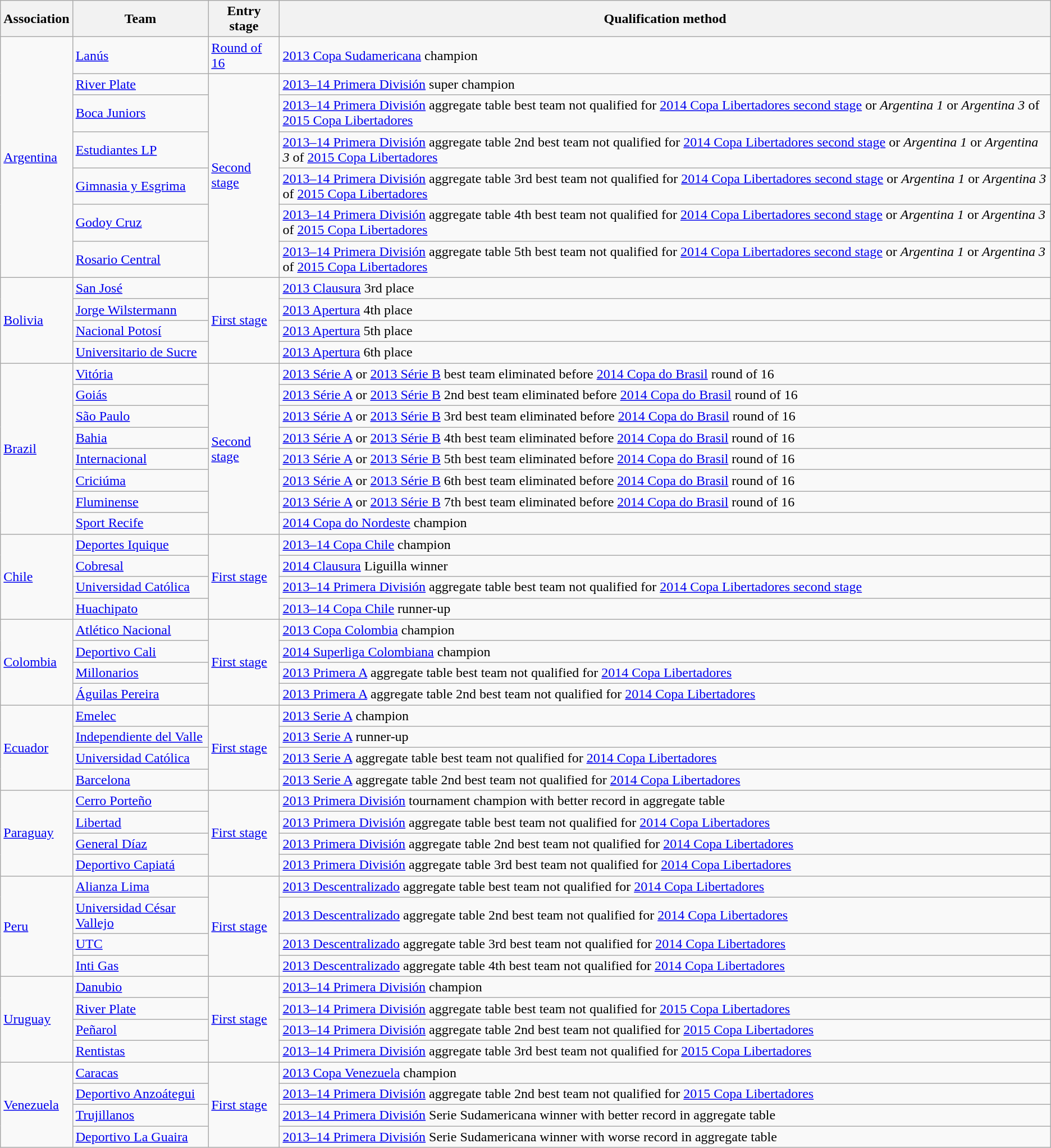<table class="wikitable">
<tr>
<th>Association</th>
<th>Team </th>
<th>Entry stage</th>
<th>Qualification method</th>
</tr>
<tr>
<td rowspan=7> <a href='#'>Argentina</a><br></td>
<td><a href='#'>Lanús</a> </td>
<td><a href='#'>Round of 16</a></td>
<td><a href='#'>2013 Copa Sudamericana</a> champion</td>
</tr>
<tr>
<td><a href='#'>River Plate</a> </td>
<td rowspan=6><a href='#'>Second stage</a></td>
<td><a href='#'>2013–14 Primera División</a> super champion</td>
</tr>
<tr>
<td><a href='#'>Boca Juniors</a> </td>
<td><a href='#'>2013–14 Primera División</a> aggregate table best team not qualified for <a href='#'>2014 Copa Libertadores second stage</a> or <em>Argentina 1</em> or <em>Argentina 3</em> of <a href='#'>2015 Copa Libertadores</a></td>
</tr>
<tr>
<td><a href='#'>Estudiantes LP</a> </td>
<td><a href='#'>2013–14 Primera División</a> aggregate table 2nd best team not qualified for <a href='#'>2014 Copa Libertadores second stage</a> or <em>Argentina 1</em> or <em>Argentina 3</em> of <a href='#'>2015 Copa Libertadores</a></td>
</tr>
<tr>
<td><a href='#'>Gimnasia y Esgrima</a> </td>
<td><a href='#'>2013–14 Primera División</a> aggregate table 3rd best team not qualified for <a href='#'>2014 Copa Libertadores second stage</a> or <em>Argentina 1</em> or <em>Argentina 3</em> of <a href='#'>2015 Copa Libertadores</a></td>
</tr>
<tr>
<td><a href='#'>Godoy Cruz</a> </td>
<td><a href='#'>2013–14 Primera División</a> aggregate table 4th best team not qualified for <a href='#'>2014 Copa Libertadores second stage</a> or <em>Argentina 1</em> or <em>Argentina 3</em> of <a href='#'>2015 Copa Libertadores</a></td>
</tr>
<tr>
<td><a href='#'>Rosario Central</a> </td>
<td><a href='#'>2013–14 Primera División</a> aggregate table 5th best team not qualified for <a href='#'>2014 Copa Libertadores second stage</a> or <em>Argentina 1</em> or <em>Argentina 3</em> of <a href='#'>2015 Copa Libertadores</a></td>
</tr>
<tr>
<td rowspan=4> <a href='#'>Bolivia</a><br></td>
<td><a href='#'>San José</a> </td>
<td rowspan=4><a href='#'>First stage</a></td>
<td><a href='#'>2013 Clausura</a> 3rd place</td>
</tr>
<tr>
<td><a href='#'>Jorge Wilstermann</a> </td>
<td><a href='#'>2013 Apertura</a> 4th place</td>
</tr>
<tr>
<td><a href='#'>Nacional Potosí</a> </td>
<td><a href='#'>2013 Apertura</a> 5th place</td>
</tr>
<tr>
<td><a href='#'>Universitario de Sucre</a> </td>
<td><a href='#'>2013 Apertura</a> 6th place</td>
</tr>
<tr>
<td rowspan=8> <a href='#'>Brazil</a><br></td>
<td><a href='#'>Vitória</a> </td>
<td rowspan=8><a href='#'>Second stage</a></td>
<td><a href='#'>2013 Série A</a> or <a href='#'>2013 Série B</a> best team eliminated before <a href='#'>2014 Copa do Brasil</a> round of 16</td>
</tr>
<tr>
<td><a href='#'>Goiás</a> </td>
<td><a href='#'>2013 Série A</a> or <a href='#'>2013 Série B</a> 2nd best team eliminated before <a href='#'>2014 Copa do Brasil</a> round of 16</td>
</tr>
<tr>
<td><a href='#'>São Paulo</a> </td>
<td><a href='#'>2013 Série A</a> or <a href='#'>2013 Série B</a> 3rd best team eliminated before <a href='#'>2014 Copa do Brasil</a> round of 16</td>
</tr>
<tr>
<td><a href='#'>Bahia</a> </td>
<td><a href='#'>2013 Série A</a> or <a href='#'>2013 Série B</a> 4th best team eliminated before <a href='#'>2014 Copa do Brasil</a> round of 16</td>
</tr>
<tr>
<td><a href='#'>Internacional</a> </td>
<td><a href='#'>2013 Série A</a> or <a href='#'>2013 Série B</a> 5th best team eliminated before <a href='#'>2014 Copa do Brasil</a> round of 16</td>
</tr>
<tr>
<td><a href='#'>Criciúma</a> </td>
<td><a href='#'>2013 Série A</a> or <a href='#'>2013 Série B</a> 6th best team eliminated before <a href='#'>2014 Copa do Brasil</a> round of 16</td>
</tr>
<tr>
<td><a href='#'>Fluminense</a> </td>
<td><a href='#'>2013 Série A</a> or <a href='#'>2013 Série B</a> 7th best team eliminated before <a href='#'>2014 Copa do Brasil</a> round of 16</td>
</tr>
<tr>
<td><a href='#'>Sport Recife</a> </td>
<td><a href='#'>2014 Copa do Nordeste</a> champion</td>
</tr>
<tr>
<td rowspan=4> <a href='#'>Chile</a><br></td>
<td><a href='#'>Deportes Iquique</a> </td>
<td rowspan=4><a href='#'>First stage</a></td>
<td><a href='#'>2013–14 Copa Chile</a> champion</td>
</tr>
<tr>
<td><a href='#'>Cobresal</a> </td>
<td><a href='#'>2014 Clausura</a> Liguilla winner</td>
</tr>
<tr>
<td><a href='#'>Universidad Católica</a> </td>
<td><a href='#'>2013–14 Primera División</a> aggregate table best team not qualified for <a href='#'>2014 Copa Libertadores second stage</a></td>
</tr>
<tr>
<td><a href='#'>Huachipato</a> </td>
<td><a href='#'>2013–14 Copa Chile</a> runner-up</td>
</tr>
<tr>
<td rowspan=4> <a href='#'>Colombia</a><br></td>
<td><a href='#'>Atlético Nacional</a> </td>
<td rowspan=4><a href='#'>First stage</a></td>
<td><a href='#'>2013 Copa Colombia</a> champion</td>
</tr>
<tr>
<td><a href='#'>Deportivo Cali</a> </td>
<td><a href='#'>2014 Superliga Colombiana</a> champion</td>
</tr>
<tr>
<td><a href='#'>Millonarios</a> </td>
<td><a href='#'>2013 Primera A</a> aggregate table best team not qualified for <a href='#'>2014 Copa Libertadores</a></td>
</tr>
<tr>
<td><a href='#'>Águilas Pereira</a> </td>
<td><a href='#'>2013 Primera A</a> aggregate table 2nd best team not qualified for <a href='#'>2014 Copa Libertadores</a></td>
</tr>
<tr>
<td rowspan=4> <a href='#'>Ecuador</a><br></td>
<td><a href='#'>Emelec</a> </td>
<td rowspan=4><a href='#'>First stage</a></td>
<td><a href='#'>2013 Serie A</a> champion</td>
</tr>
<tr>
<td><a href='#'>Independiente del Valle</a> </td>
<td><a href='#'>2013 Serie A</a> runner-up</td>
</tr>
<tr>
<td><a href='#'>Universidad Católica</a> </td>
<td><a href='#'>2013 Serie A</a> aggregate table best team not qualified for <a href='#'>2014 Copa Libertadores</a></td>
</tr>
<tr>
<td><a href='#'>Barcelona</a> </td>
<td><a href='#'>2013 Serie A</a> aggregate table 2nd best team not qualified for <a href='#'>2014 Copa Libertadores</a></td>
</tr>
<tr>
<td rowspan=4> <a href='#'>Paraguay</a><br></td>
<td><a href='#'>Cerro Porteño</a> </td>
<td rowspan=4><a href='#'>First stage</a></td>
<td><a href='#'>2013 Primera División</a> tournament champion with better record in aggregate table</td>
</tr>
<tr>
<td><a href='#'>Libertad</a> </td>
<td><a href='#'>2013 Primera División</a> aggregate table best team not qualified for <a href='#'>2014 Copa Libertadores</a></td>
</tr>
<tr>
<td><a href='#'>General Díaz</a> </td>
<td><a href='#'>2013 Primera División</a> aggregate table 2nd best team not qualified for <a href='#'>2014 Copa Libertadores</a></td>
</tr>
<tr>
<td><a href='#'>Deportivo Capiatá</a> </td>
<td><a href='#'>2013 Primera División</a> aggregate table 3rd best team not qualified for <a href='#'>2014 Copa Libertadores</a></td>
</tr>
<tr>
<td rowspan=4> <a href='#'>Peru</a><br></td>
<td><a href='#'>Alianza Lima</a> </td>
<td rowspan=4><a href='#'>First stage</a></td>
<td><a href='#'>2013 Descentralizado</a> aggregate table best team not qualified for <a href='#'>2014 Copa Libertadores</a></td>
</tr>
<tr>
<td><a href='#'>Universidad César Vallejo</a> </td>
<td><a href='#'>2013 Descentralizado</a> aggregate table 2nd best team not qualified for <a href='#'>2014 Copa Libertadores</a></td>
</tr>
<tr>
<td><a href='#'>UTC</a> </td>
<td><a href='#'>2013 Descentralizado</a> aggregate table 3rd best team not qualified for <a href='#'>2014 Copa Libertadores</a></td>
</tr>
<tr>
<td><a href='#'>Inti Gas</a> </td>
<td><a href='#'>2013 Descentralizado</a> aggregate table 4th best team not qualified for <a href='#'>2014 Copa Libertadores</a></td>
</tr>
<tr>
<td rowspan=4> <a href='#'>Uruguay</a><br></td>
<td><a href='#'>Danubio</a> </td>
<td rowspan=4><a href='#'>First stage</a></td>
<td><a href='#'>2013–14 Primera División</a> champion</td>
</tr>
<tr>
<td><a href='#'>River Plate</a> </td>
<td><a href='#'>2013–14 Primera División</a> aggregate table best team not qualified for <a href='#'>2015 Copa Libertadores</a></td>
</tr>
<tr>
<td><a href='#'>Peñarol</a> </td>
<td><a href='#'>2013–14 Primera División</a> aggregate table 2nd best team not qualified for <a href='#'>2015 Copa Libertadores</a></td>
</tr>
<tr>
<td><a href='#'>Rentistas</a> </td>
<td><a href='#'>2013–14 Primera División</a> aggregate table 3rd best team not qualified for <a href='#'>2015 Copa Libertadores</a></td>
</tr>
<tr>
<td rowspan=4> <a href='#'>Venezuela</a><br></td>
<td><a href='#'>Caracas</a> </td>
<td rowspan=4><a href='#'>First stage</a></td>
<td><a href='#'>2013 Copa Venezuela</a> champion</td>
</tr>
<tr>
<td><a href='#'>Deportivo Anzoátegui</a> </td>
<td><a href='#'>2013–14 Primera División</a> aggregate table 2nd best team not qualified for <a href='#'>2015 Copa Libertadores</a></td>
</tr>
<tr>
<td><a href='#'>Trujillanos</a> </td>
<td><a href='#'>2013–14 Primera División</a> Serie Sudamericana winner with better record in aggregate table</td>
</tr>
<tr>
<td><a href='#'>Deportivo La Guaira</a> </td>
<td><a href='#'>2013–14 Primera División</a> Serie Sudamericana winner with worse record in aggregate table</td>
</tr>
</table>
